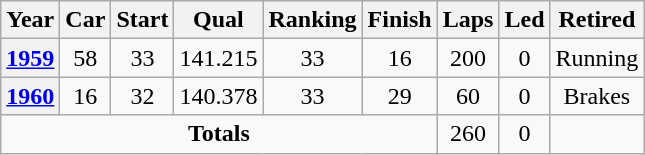<table class="wikitable" style="text-align:center">
<tr>
<th>Year</th>
<th>Car</th>
<th>Start</th>
<th>Qual</th>
<th>Ranking</th>
<th>Finish</th>
<th>Laps</th>
<th>Led</th>
<th>Retired</th>
</tr>
<tr>
<th><a href='#'>1959</a></th>
<td>58</td>
<td>33</td>
<td>141.215</td>
<td>33</td>
<td>16</td>
<td>200</td>
<td>0</td>
<td>Running</td>
</tr>
<tr>
<th><a href='#'>1960</a></th>
<td>16</td>
<td>32</td>
<td>140.378</td>
<td>33</td>
<td>29</td>
<td>60</td>
<td>0</td>
<td>Brakes</td>
</tr>
<tr>
<td colspan=6><strong>Totals</strong></td>
<td>260</td>
<td>0</td>
<td></td>
</tr>
</table>
